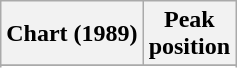<table class="wikitable sortable">
<tr>
<th align="left">Chart (1989)</th>
<th align="center">Peak<br>position</th>
</tr>
<tr>
</tr>
<tr>
</tr>
</table>
